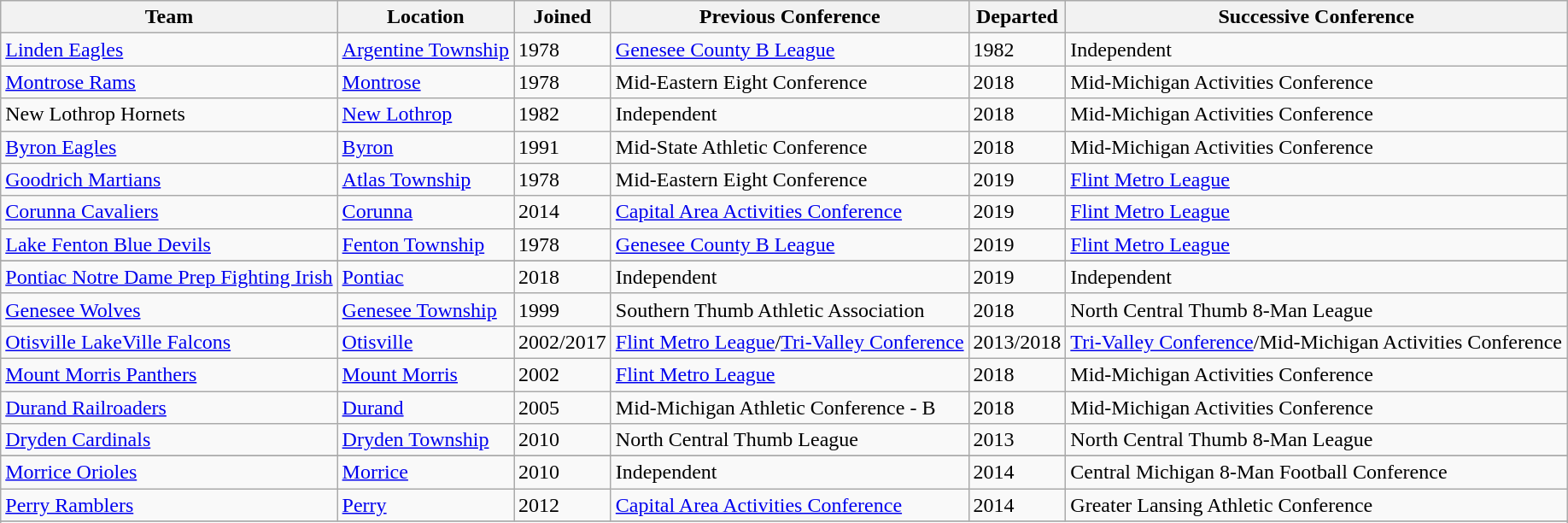<table class="wikitable sortable">
<tr>
<th>Team</th>
<th>Location</th>
<th>Joined</th>
<th>Previous Conference</th>
<th>Departed</th>
<th>Successive Conference</th>
</tr>
<tr>
<td><a href='#'>Linden Eagles</a></td>
<td><a href='#'>Argentine Township</a></td>
<td>1978</td>
<td><a href='#'>Genesee County B League</a></td>
<td>1982</td>
<td>Independent</td>
</tr>
<tr>
<td><a href='#'>Montrose Rams</a></td>
<td><a href='#'>Montrose</a></td>
<td>1978</td>
<td>Mid-Eastern Eight Conference</td>
<td>2018</td>
<td>Mid-Michigan Activities Conference</td>
</tr>
<tr>
<td>New Lothrop Hornets</td>
<td><a href='#'>New Lothrop</a></td>
<td>1982</td>
<td>Independent</td>
<td>2018</td>
<td>Mid-Michigan Activities Conference</td>
</tr>
<tr>
<td><a href='#'>Byron Eagles</a></td>
<td><a href='#'>Byron</a></td>
<td>1991</td>
<td>Mid-State Athletic Conference</td>
<td>2018</td>
<td>Mid-Michigan Activities Conference</td>
</tr>
<tr>
<td><a href='#'>Goodrich Martians</a></td>
<td><a href='#'>Atlas Township</a></td>
<td>1978</td>
<td>Mid-Eastern Eight Conference</td>
<td>2019</td>
<td><a href='#'>Flint Metro League</a></td>
</tr>
<tr>
<td><a href='#'>Corunna Cavaliers</a></td>
<td><a href='#'>Corunna</a></td>
<td>2014</td>
<td><a href='#'>Capital Area Activities Conference</a></td>
<td>2019</td>
<td><a href='#'>Flint Metro League</a></td>
</tr>
<tr>
<td><a href='#'>Lake Fenton Blue Devils</a></td>
<td><a href='#'>Fenton Township</a></td>
<td>1978</td>
<td><a href='#'>Genesee County B League</a></td>
<td>2019</td>
<td><a href='#'>Flint Metro League</a></td>
</tr>
<tr>
</tr>
<tr>
<td><a href='#'>Pontiac Notre Dame Prep Fighting Irish</a></td>
<td><a href='#'>Pontiac</a></td>
<td>2018</td>
<td>Independent</td>
<td>2019</td>
<td>Independent</td>
</tr>
<tr>
<td><a href='#'>Genesee Wolves</a></td>
<td><a href='#'>Genesee Township</a></td>
<td>1999</td>
<td>Southern Thumb Athletic Association</td>
<td>2018</td>
<td>North Central Thumb 8-Man League</td>
</tr>
<tr>
<td><a href='#'>Otisville LakeVille Falcons</a></td>
<td><a href='#'>Otisville</a></td>
<td>2002/2017</td>
<td><a href='#'>Flint Metro League</a>/<a href='#'>Tri-Valley Conference</a></td>
<td>2013/2018</td>
<td><a href='#'>Tri-Valley Conference</a>/Mid-Michigan Activities Conference</td>
</tr>
<tr>
<td><a href='#'>Mount Morris Panthers</a></td>
<td><a href='#'>Mount Morris</a></td>
<td>2002</td>
<td><a href='#'>Flint Metro League</a></td>
<td>2018</td>
<td>Mid-Michigan Activities Conference</td>
</tr>
<tr>
<td><a href='#'>Durand Railroaders</a></td>
<td><a href='#'>Durand</a></td>
<td>2005</td>
<td>Mid-Michigan Athletic Conference - B</td>
<td>2018</td>
<td>Mid-Michigan Activities Conference</td>
</tr>
<tr>
<td><a href='#'>Dryden Cardinals</a></td>
<td><a href='#'>Dryden Township</a></td>
<td>2010</td>
<td>North Central Thumb League</td>
<td>2013</td>
<td>North Central Thumb 8-Man League</td>
</tr>
<tr>
</tr>
<tr>
<td><a href='#'>Morrice Orioles</a></td>
<td><a href='#'>Morrice</a></td>
<td>2010</td>
<td>Independent</td>
<td>2014</td>
<td>Central Michigan 8-Man Football Conference</td>
</tr>
<tr>
<td><a href='#'>Perry Ramblers</a></td>
<td><a href='#'>Perry</a></td>
<td>2012</td>
<td><a href='#'>Capital Area Activities Conference</a></td>
<td>2014</td>
<td>Greater Lansing Athletic Conference</td>
</tr>
<tr>
</tr>
<tr>
</tr>
</table>
